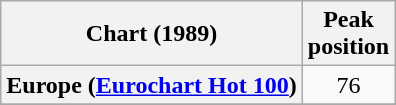<table class="wikitable sortable plainrowheaders" style="text-align:center">
<tr>
<th>Chart (1989)</th>
<th>Peak<br>position</th>
</tr>
<tr>
<th scope="row">Europe (<a href='#'>Eurochart Hot 100</a>)</th>
<td>76</td>
</tr>
<tr>
</tr>
<tr>
</tr>
</table>
